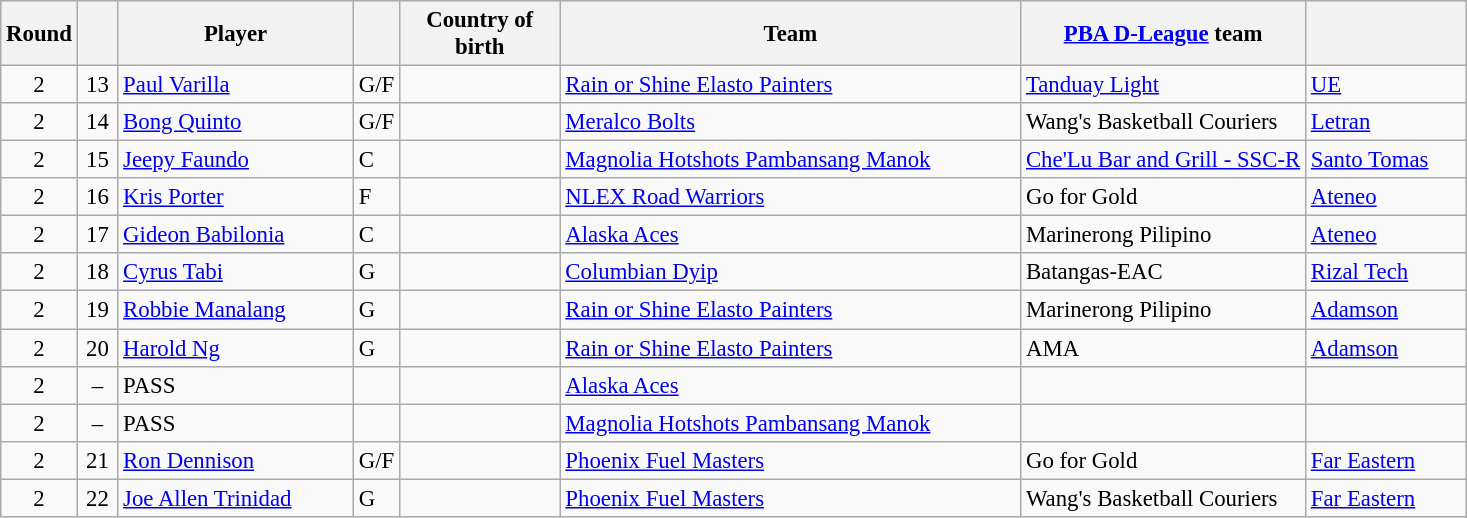<table class="wikitable sortable plainrowheaders" style="text-align:left; font-size:95%;">
<tr>
<th scope="col" style="width:20px;">Round</th>
<th scope="col" style="width:20px;"></th>
<th scope="col" style="width:150px;">Player</th>
<th scope="col" style="width:20px;"></th>
<th scope="col" style="width:100px;">Country of birth</th>
<th scope="col" style="width:300px;">Team</th>
<th scope="col" style="width:250px:"><a href='#'>PBA D-League</a> team</th>
<th scope="col" style="width:100px;"></th>
</tr>
<tr>
<td align=center>2</td>
<td align=center>13</td>
<td><a href='#'>Paul Varilla</a></td>
<td>G/F</td>
<td></td>
<td><a href='#'>Rain or Shine Elasto Painters</a> </td>
<td><a href='#'>Tanduay Light</a></td>
<td><a href='#'>UE</a></td>
</tr>
<tr>
<td align=center>2</td>
<td align=center>14</td>
<td><a href='#'>Bong Quinto</a></td>
<td>G/F</td>
<td></td>
<td><a href='#'>Meralco Bolts</a> </td>
<td>Wang's Basketball Couriers</td>
<td><a href='#'>Letran</a></td>
</tr>
<tr>
<td align=center>2</td>
<td align=center>15</td>
<td><a href='#'>Jeepy Faundo</a></td>
<td>C</td>
<td></td>
<td><a href='#'>Magnolia Hotshots Pambansang Manok</a> </td>
<td><a href='#'>Che'Lu Bar and Grill - SSC-R</a></td>
<td><a href='#'>Santo Tomas</a></td>
</tr>
<tr>
<td align=center>2</td>
<td align=center>16</td>
<td><a href='#'>Kris Porter</a></td>
<td>F</td>
<td></td>
<td><a href='#'>NLEX Road Warriors</a> </td>
<td>Go for Gold</td>
<td><a href='#'>Ateneo</a></td>
</tr>
<tr>
<td align=center>2</td>
<td align=center>17</td>
<td><a href='#'>Gideon Babilonia</a></td>
<td>C</td>
<td></td>
<td><a href='#'>Alaska Aces</a> </td>
<td>Marinerong Pilipino</td>
<td><a href='#'>Ateneo</a></td>
</tr>
<tr>
<td align=center>2</td>
<td align=center>18</td>
<td><a href='#'>Cyrus Tabi</a></td>
<td>G</td>
<td></td>
<td><a href='#'>Columbian Dyip</a> </td>
<td>Batangas-EAC</td>
<td><a href='#'>Rizal Tech</a></td>
</tr>
<tr>
<td align=center>2</td>
<td align=center>19</td>
<td><a href='#'>Robbie Manalang</a></td>
<td>G</td>
<td></td>
<td><a href='#'>Rain or Shine Elasto Painters</a> </td>
<td>Marinerong Pilipino</td>
<td><a href='#'>Adamson</a></td>
</tr>
<tr>
<td align=center>2</td>
<td align=center>20</td>
<td><a href='#'>Harold Ng</a></td>
<td>G</td>
<td></td>
<td><a href='#'>Rain or Shine Elasto Painters</a></td>
<td>AMA</td>
<td><a href='#'>Adamson</a></td>
</tr>
<tr>
<td align=center>2</td>
<td align=center>–</td>
<td>PASS</td>
<td></td>
<td></td>
<td><a href='#'>Alaska Aces</a></td>
<td></td>
<td></td>
</tr>
<tr>
<td align=center>2</td>
<td align=center>–</td>
<td>PASS</td>
<td></td>
<td></td>
<td><a href='#'>Magnolia Hotshots Pambansang Manok</a></td>
<td></td>
<td></td>
</tr>
<tr>
<td align=center>2</td>
<td align=center>21</td>
<td><a href='#'>Ron Dennison</a></td>
<td>G/F</td>
<td></td>
<td><a href='#'>Phoenix Fuel Masters</a> </td>
<td>Go for Gold</td>
<td><a href='#'>Far Eastern</a></td>
</tr>
<tr>
<td align=center>2</td>
<td align=center>22</td>
<td><a href='#'>Joe Allen Trinidad</a></td>
<td>G</td>
<td></td>
<td><a href='#'>Phoenix Fuel Masters</a> </td>
<td>Wang's Basketball Couriers</td>
<td><a href='#'>Far Eastern</a></td>
</tr>
</table>
